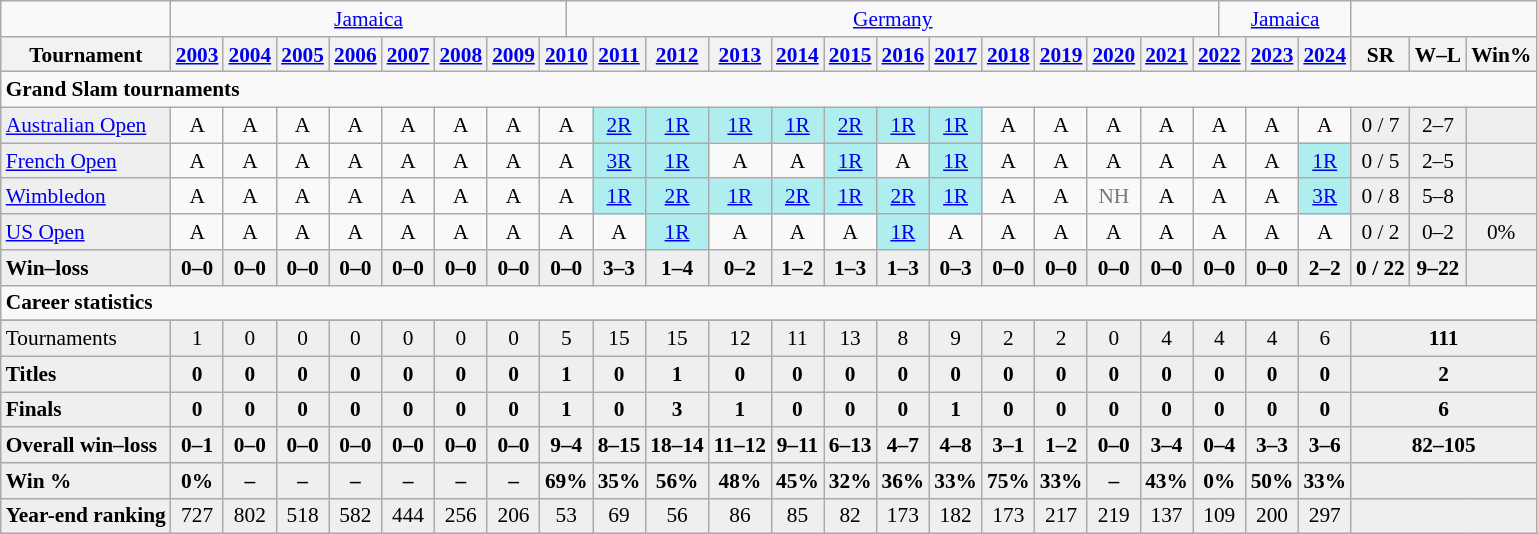<table class="wikitable nowrap" style="text-align:center;font-size:89%">
<tr>
<td></td>
<td colspan=8><a href='#'>Jamaica</a></td>
<td colspan=13><a href='#'>Germany</a></td>
<td colspan=3><a href='#'>Jamaica</a></td>
<td colspan=3></td>
</tr>
<tr>
<th>Tournament</th>
<th><a href='#'>2003</a></th>
<th><a href='#'>2004</a></th>
<th><a href='#'>2005</a></th>
<th><a href='#'>2006</a></th>
<th><a href='#'>2007</a></th>
<th><a href='#'>2008</a></th>
<th><a href='#'>2009</a></th>
<th colspan=2><a href='#'>2010</a></th>
<th><a href='#'>2011</a></th>
<th><a href='#'>2012</a></th>
<th><a href='#'>2013</a></th>
<th><a href='#'>2014</a></th>
<th><a href='#'>2015</a></th>
<th><a href='#'>2016</a></th>
<th><a href='#'>2017</a></th>
<th><a href='#'>2018</a></th>
<th><a href='#'>2019</a></th>
<th><a href='#'>2020</a></th>
<th><a href='#'>2021</a></th>
<th colspan=2><a href='#'>2022</a></th>
<th><a href='#'>2023</a></th>
<th><a href='#'>2024</a></th>
<th>SR</th>
<th>W–L</th>
<th>Win%</th>
</tr>
<tr>
<td colspan="28" align="left"><strong>Grand Slam tournaments</strong></td>
</tr>
<tr>
<td align="left" bgcolor="efefef"><a href='#'>Australian Open</a></td>
<td>A</td>
<td>A</td>
<td>A</td>
<td>A</td>
<td>A</td>
<td>A</td>
<td>A</td>
<td colspan=2>A</td>
<td bgcolor="afeeee"><a href='#'>2R</a></td>
<td bgcolor="afeeee"><a href='#'>1R</a></td>
<td bgcolor="afeeee"><a href='#'>1R</a></td>
<td bgcolor="afeeee"><a href='#'>1R</a></td>
<td bgcolor="afeeee"><a href='#'>2R</a></td>
<td bgcolor="afeeee"><a href='#'>1R</a></td>
<td bgcolor="afeeee"><a href='#'>1R</a></td>
<td>A</td>
<td>A</td>
<td>A</td>
<td>A</td>
<td colspan=2>A</td>
<td>A</td>
<td>A</td>
<td bgcolor=efefef>0 / 7</td>
<td bgcolor=efefef>2–7</td>
<td bgcolor=efefef></td>
</tr>
<tr>
<td align="left" bgcolor="efefef"><a href='#'>French Open</a></td>
<td>A</td>
<td>A</td>
<td>A</td>
<td>A</td>
<td>A</td>
<td>A</td>
<td>A</td>
<td colspan=2>A</td>
<td bgcolor="afeeee"><a href='#'>3R</a></td>
<td bgcolor="afeeee"><a href='#'>1R</a></td>
<td>A</td>
<td>A</td>
<td bgcolor="afeeee"><a href='#'>1R</a></td>
<td>A</td>
<td bgcolor="afeeee"><a href='#'>1R</a></td>
<td>A</td>
<td>A</td>
<td>A</td>
<td>A</td>
<td colspan=2>A</td>
<td>A</td>
<td bgcolor="afeeee"><a href='#'>1R</a></td>
<td bgcolor=efefef>0 / 5</td>
<td bgcolor=efefef>2–5</td>
<td bgcolor=efefef></td>
</tr>
<tr>
<td align="left" bgcolor="efefef"><a href='#'>Wimbledon</a></td>
<td>A</td>
<td>A</td>
<td>A</td>
<td>A</td>
<td>A</td>
<td>A</td>
<td>A</td>
<td colspan=2>A</td>
<td bgcolor="afeeee"><a href='#'>1R</a></td>
<td bgcolor="afeeee"><a href='#'>2R</a></td>
<td bgcolor="afeeee"><a href='#'>1R</a></td>
<td bgcolor="afeeee"><a href='#'>2R</a></td>
<td bgcolor="afeeee"><a href='#'>1R</a></td>
<td bgcolor="afeeee"><a href='#'>2R</a></td>
<td bgcolor="afeeee"><a href='#'>1R</a></td>
<td>A</td>
<td>A</td>
<td style="color:#767676">NH</td>
<td>A</td>
<td colspan=2>A</td>
<td>A</td>
<td bgcolor="afeeee"><a href='#'>3R</a></td>
<td bgcolor=efefef>0 / 8</td>
<td bgcolor=efefef>5–8</td>
<td bgcolor=efefef></td>
</tr>
<tr>
<td align="left" bgcolor="efefef"><a href='#'>US Open</a></td>
<td>A</td>
<td>A</td>
<td>A</td>
<td>A</td>
<td>A</td>
<td>A</td>
<td>A</td>
<td colspan=2>A</td>
<td>A</td>
<td bgcolor="afeeee"><a href='#'>1R</a></td>
<td>A</td>
<td>A</td>
<td>A</td>
<td bgcolor="afeeee"><a href='#'>1R</a></td>
<td>A</td>
<td>A</td>
<td>A</td>
<td>A</td>
<td>A</td>
<td colspan=2>A</td>
<td>A</td>
<td>A</td>
<td bgcolor=efefef>0 / 2</td>
<td bgcolor=efefef>0–2</td>
<td bgcolor=efefef>0%</td>
</tr>
<tr style="font-weight:bold; background:#efefef;">
<td style="text-align:left">Win–loss</td>
<td>0–0</td>
<td>0–0</td>
<td>0–0</td>
<td>0–0</td>
<td>0–0</td>
<td>0–0</td>
<td>0–0</td>
<td colspan=2>0–0</td>
<td>3–3</td>
<td>1–4</td>
<td>0–2</td>
<td>1–2</td>
<td>1–3</td>
<td>1–3</td>
<td>0–3</td>
<td>0–0</td>
<td>0–0</td>
<td>0–0</td>
<td>0–0</td>
<td colspan=2>0–0</td>
<td>0–0</td>
<td>2–2</td>
<td>0 / 22</td>
<td>9–22</td>
<td></td>
</tr>
<tr>
<td colspan="28" align="left"><strong>Career statistics</strong></td>
</tr>
<tr style="font-weight:bold; background:#efefef;">
</tr>
<tr bgcolor=efefef>
<td align=left>Tournaments</td>
<td>1</td>
<td>0</td>
<td>0</td>
<td>0</td>
<td>0</td>
<td>0</td>
<td>0</td>
<td colspan=2>5</td>
<td>15</td>
<td>15</td>
<td>12</td>
<td>11</td>
<td>13</td>
<td>8</td>
<td>9</td>
<td>2</td>
<td>2</td>
<td>0</td>
<td>4</td>
<td colspan=2>4</td>
<td>4</td>
<td>6</td>
<td colspan=3><strong>111</strong></td>
</tr>
<tr style="font-weight:bold; background:#efefef;">
<td style="text-align:left">Titles</td>
<td>0</td>
<td>0</td>
<td>0</td>
<td>0</td>
<td>0</td>
<td>0</td>
<td>0</td>
<td colspan=2>1</td>
<td>0</td>
<td>1</td>
<td>0</td>
<td>0</td>
<td>0</td>
<td>0</td>
<td>0</td>
<td>0</td>
<td>0</td>
<td>0</td>
<td>0</td>
<td colspan=2>0</td>
<td>0</td>
<td>0</td>
<td colspan=3>2</td>
</tr>
<tr style="font-weight:bold; background:#efefef;">
<td style="text-align:left">Finals</td>
<td>0</td>
<td>0</td>
<td>0</td>
<td>0</td>
<td>0</td>
<td>0</td>
<td>0</td>
<td colspan=2>1</td>
<td>0</td>
<td>3</td>
<td>1</td>
<td>0</td>
<td>0</td>
<td>0</td>
<td>1</td>
<td>0</td>
<td>0</td>
<td>0</td>
<td>0</td>
<td colspan=2>0</td>
<td>0</td>
<td>0</td>
<td colspan=3>6</td>
</tr>
<tr style="font-weight:bold; background:#efefef;">
<td style="text-align:left">Overall win–loss</td>
<td>0–1</td>
<td>0–0</td>
<td>0–0</td>
<td>0–0</td>
<td>0–0</td>
<td>0–0</td>
<td>0–0</td>
<td colspan=2>9–4</td>
<td>8–15</td>
<td>18–14</td>
<td>11–12</td>
<td>9–11</td>
<td>6–13</td>
<td>4–7</td>
<td>4–8</td>
<td>3–1</td>
<td>1–2</td>
<td>0–0</td>
<td>3–4</td>
<td colspan=2>0–4</td>
<td>3–3</td>
<td>3–6</td>
<td colspan=3>82–105</td>
</tr>
<tr style=font-weight:bold;background:#efefef>
<td style="text-align:left">Win %</td>
<td>0%</td>
<td>–</td>
<td>–</td>
<td>–</td>
<td>–</td>
<td>–</td>
<td>–</td>
<td colspan=2>69%</td>
<td>35%</td>
<td>56%</td>
<td>48%</td>
<td>45%</td>
<td>32%</td>
<td>36%</td>
<td>33%</td>
<td>75%</td>
<td>33%</td>
<td>–</td>
<td>43%</td>
<td colspan=2>0%</td>
<td>50%</td>
<td>33%</td>
<td colspan=3></td>
</tr>
<tr bgcolor="efefef">
<td align=left><strong>Year-end ranking</strong></td>
<td>727</td>
<td>802</td>
<td>518</td>
<td>582</td>
<td>444</td>
<td>256</td>
<td>206</td>
<td colspan=2>53</td>
<td>69</td>
<td>56</td>
<td>86</td>
<td>85</td>
<td>82</td>
<td>173</td>
<td>182</td>
<td>173</td>
<td>217</td>
<td>219</td>
<td>137</td>
<td colspan=2>109</td>
<td>200</td>
<td>297</td>
<td colspan=3></td>
</tr>
</table>
